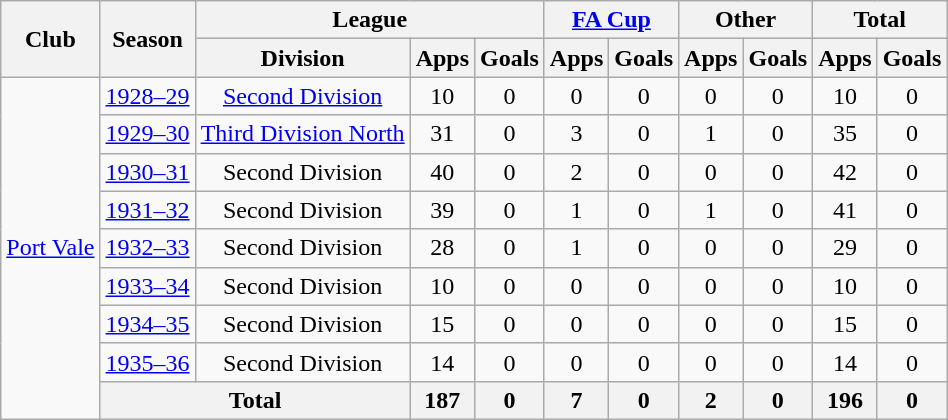<table class="wikitable" style="text-align:center">
<tr>
<th rowspan="2">Club</th>
<th rowspan="2">Season</th>
<th colspan="3">League</th>
<th colspan="2"><a href='#'>FA Cup</a></th>
<th colspan="2">Other</th>
<th colspan="2">Total</th>
</tr>
<tr>
<th>Division</th>
<th>Apps</th>
<th>Goals</th>
<th>Apps</th>
<th>Goals</th>
<th>Apps</th>
<th>Goals</th>
<th>Apps</th>
<th>Goals</th>
</tr>
<tr>
<td rowspan="9"><a href='#'>Port Vale</a></td>
<td><a href='#'>1928–29</a></td>
<td><a href='#'>Second Division</a></td>
<td>10</td>
<td>0</td>
<td>0</td>
<td>0</td>
<td>0</td>
<td>0</td>
<td>10</td>
<td>0</td>
</tr>
<tr>
<td><a href='#'>1929–30</a></td>
<td><a href='#'>Third Division North</a></td>
<td>31</td>
<td>0</td>
<td>3</td>
<td>0</td>
<td>1</td>
<td>0</td>
<td>35</td>
<td>0</td>
</tr>
<tr>
<td><a href='#'>1930–31</a></td>
<td>Second Division</td>
<td>40</td>
<td>0</td>
<td>2</td>
<td>0</td>
<td>0</td>
<td>0</td>
<td>42</td>
<td>0</td>
</tr>
<tr>
<td><a href='#'>1931–32</a></td>
<td>Second Division</td>
<td>39</td>
<td>0</td>
<td>1</td>
<td>0</td>
<td>1</td>
<td>0</td>
<td>41</td>
<td>0</td>
</tr>
<tr>
<td><a href='#'>1932–33</a></td>
<td>Second Division</td>
<td>28</td>
<td>0</td>
<td>1</td>
<td>0</td>
<td>0</td>
<td>0</td>
<td>29</td>
<td>0</td>
</tr>
<tr>
<td><a href='#'>1933–34</a></td>
<td>Second Division</td>
<td>10</td>
<td>0</td>
<td>0</td>
<td>0</td>
<td>0</td>
<td>0</td>
<td>10</td>
<td>0</td>
</tr>
<tr>
<td><a href='#'>1934–35</a></td>
<td>Second Division</td>
<td>15</td>
<td>0</td>
<td>0</td>
<td>0</td>
<td>0</td>
<td>0</td>
<td>15</td>
<td>0</td>
</tr>
<tr>
<td><a href='#'>1935–36</a></td>
<td>Second Division</td>
<td>14</td>
<td>0</td>
<td>0</td>
<td>0</td>
<td>0</td>
<td>0</td>
<td>14</td>
<td>0</td>
</tr>
<tr>
<th colspan="2">Total</th>
<th>187</th>
<th>0</th>
<th>7</th>
<th>0</th>
<th>2</th>
<th>0</th>
<th>196</th>
<th>0</th>
</tr>
</table>
